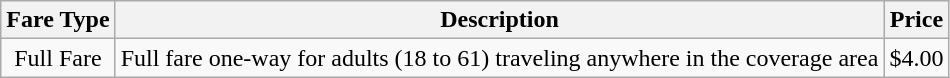<table border="1" cellspacing="0" cellpadding="3" style="text-align: center" class="wikitable">
<tr>
<th>Fare Type</th>
<th>Description</th>
<th>Price</th>
</tr>
<tr>
<td>Full Fare</td>
<td>Full fare one-way for adults (18 to 61) traveling anywhere in the coverage area</td>
<td>$4.00</td>
</tr>
</table>
